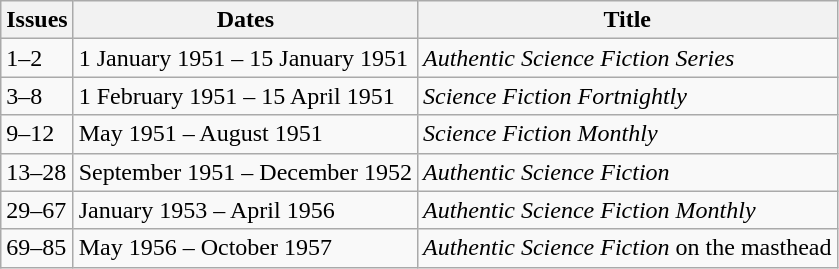<table class="wikitable">
<tr>
<th>Issues</th>
<th>Dates</th>
<th>Title</th>
</tr>
<tr>
<td>1–2</td>
<td>1 January 1951 – 15 January 1951</td>
<td><em>Authentic Science Fiction Series</em></td>
</tr>
<tr>
<td>3–8</td>
<td>1 February 1951 – 15 April 1951</td>
<td><em>Science Fiction Fortnightly</em></td>
</tr>
<tr>
<td>9–12</td>
<td>May 1951 – August 1951</td>
<td><em>Science Fiction Monthly</em></td>
</tr>
<tr>
<td>13–28</td>
<td>September 1951 – December 1952</td>
<td><em>Authentic Science Fiction</em></td>
</tr>
<tr>
<td>29–67</td>
<td>January 1953 – April 1956</td>
<td><em>Authentic Science Fiction Monthly</em></td>
</tr>
<tr>
<td>69–85</td>
<td>May 1956 – October 1957</td>
<td><em>Authentic Science Fiction</em> on the masthead</td>
</tr>
</table>
